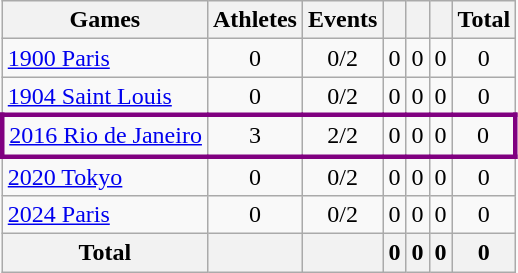<table class="wikitable sortable" style="text-align:center">
<tr>
<th>Games</th>
<th>Athletes</th>
<th>Events</th>
<th width:3em; font-weight:bold;"></th>
<th width:3em; font-weight:bold;"></th>
<th width:3em; font-weight:bold;"></th>
<th style="width:3; font-weight:bold;">Total</th>
</tr>
<tr>
<td align=left> <a href='#'>1900 Paris</a></td>
<td>0</td>
<td>0/2</td>
<td>0</td>
<td>0</td>
<td>0</td>
<td>0</td>
</tr>
<tr>
<td align=left> <a href='#'>1904 Saint Louis</a></td>
<td>0</td>
<td>0/2</td>
<td>0</td>
<td>0</td>
<td>0</td>
<td>0</td>
</tr>
<tr>
</tr>
<tr align=center style="border: 3px solid purple">
<td align=left> <a href='#'>2016 Rio de Janeiro</a></td>
<td>3</td>
<td>2/2</td>
<td>0</td>
<td>0</td>
<td>0</td>
<td>0</td>
</tr>
<tr>
<td align=left> <a href='#'>2020 Tokyo</a></td>
<td>0</td>
<td>0/2</td>
<td>0</td>
<td>0</td>
<td>0</td>
<td>0</td>
</tr>
<tr>
<td align=left> <a href='#'>2024 Paris</a></td>
<td>0</td>
<td>0/2</td>
<td>0</td>
<td>0</td>
<td>0</td>
<td>0</td>
</tr>
<tr>
<th>Total</th>
<th></th>
<th></th>
<th>0</th>
<th>0</th>
<th>0</th>
<th>0</th>
</tr>
</table>
